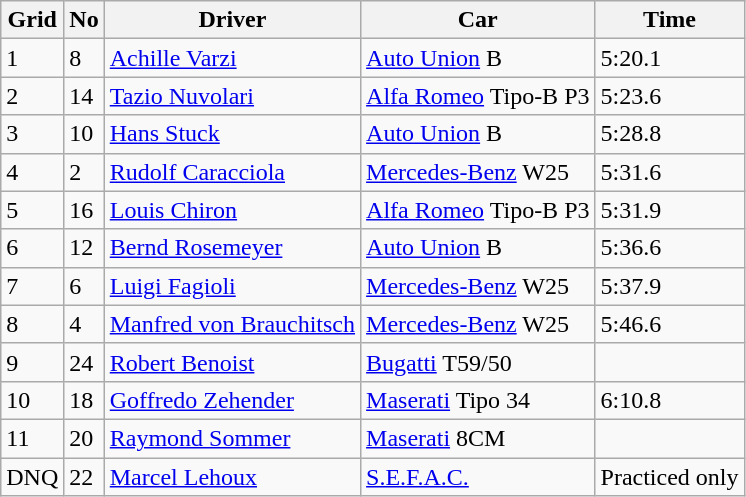<table class="wikitable">
<tr>
<th>Grid</th>
<th>No</th>
<th>Driver</th>
<th>Car</th>
<th>Time</th>
</tr>
<tr>
<td>1</td>
<td>8</td>
<td> <a href='#'>Achille Varzi</a></td>
<td><a href='#'>Auto Union</a> B</td>
<td>5:20.1</td>
</tr>
<tr>
<td>2</td>
<td>14</td>
<td> <a href='#'>Tazio Nuvolari</a></td>
<td><a href='#'>Alfa Romeo</a> Tipo-B P3</td>
<td>5:23.6</td>
</tr>
<tr>
<td>3</td>
<td>10</td>
<td> <a href='#'>Hans Stuck</a></td>
<td><a href='#'>Auto Union</a> B</td>
<td>5:28.8</td>
</tr>
<tr>
<td>4</td>
<td>2</td>
<td> <a href='#'>Rudolf Caracciola</a></td>
<td><a href='#'>Mercedes-Benz</a> W25</td>
<td>5:31.6</td>
</tr>
<tr>
<td>5</td>
<td>16</td>
<td> <a href='#'>Louis Chiron</a></td>
<td><a href='#'>Alfa Romeo</a> Tipo-B P3</td>
<td>5:31.9</td>
</tr>
<tr>
<td>6</td>
<td>12</td>
<td> <a href='#'>Bernd Rosemeyer</a></td>
<td><a href='#'>Auto Union</a> B</td>
<td>5:36.6</td>
</tr>
<tr>
<td>7</td>
<td>6</td>
<td> <a href='#'>Luigi Fagioli</a></td>
<td><a href='#'>Mercedes-Benz</a> W25</td>
<td>5:37.9</td>
</tr>
<tr>
<td>8</td>
<td>4</td>
<td> <a href='#'>Manfred von Brauchitsch</a></td>
<td><a href='#'>Mercedes-Benz</a> W25</td>
<td>5:46.6</td>
</tr>
<tr>
<td>9</td>
<td>24</td>
<td> <a href='#'>Robert Benoist</a></td>
<td><a href='#'>Bugatti</a> T59/50</td>
</tr>
<tr>
<td>10</td>
<td>18</td>
<td> <a href='#'>Goffredo Zehender</a></td>
<td><a href='#'>Maserati</a> Tipo 34</td>
<td>6:10.8</td>
</tr>
<tr>
<td>11</td>
<td>20</td>
<td> <a href='#'>Raymond Sommer</a></td>
<td><a href='#'>Maserati</a> 8CM</td>
</tr>
<tr>
<td>DNQ</td>
<td>22</td>
<td> <a href='#'>Marcel Lehoux</a></td>
<td><a href='#'>S.E.F.A.C.</a></td>
<td>Practiced only</td>
</tr>
</table>
